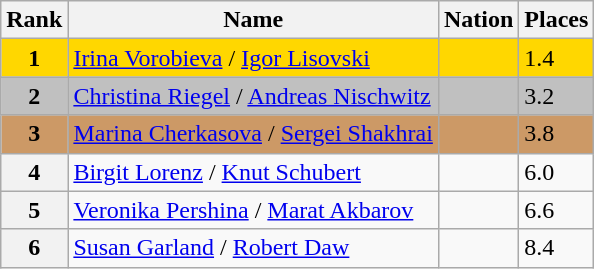<table class="wikitable">
<tr>
<th>Rank</th>
<th>Name</th>
<th>Nation</th>
<th>Places</th>
</tr>
<tr bgcolor="gold">
<td align="center"><strong>1</strong></td>
<td><a href='#'>Irina Vorobieva</a> / <a href='#'>Igor Lisovski</a></td>
<td></td>
<td>1.4</td>
</tr>
<tr bgcolor="silver">
<td align="center"><strong>2</strong></td>
<td><a href='#'>Christina Riegel</a> / <a href='#'>Andreas Nischwitz</a></td>
<td></td>
<td>3.2</td>
</tr>
<tr bgcolor="cc9966">
<td align="center"><strong>3</strong></td>
<td><a href='#'>Marina Cherkasova</a> / <a href='#'>Sergei Shakhrai</a></td>
<td></td>
<td>3.8</td>
</tr>
<tr>
<th>4</th>
<td><a href='#'>Birgit Lorenz</a> / <a href='#'>Knut Schubert</a></td>
<td></td>
<td>6.0</td>
</tr>
<tr>
<th>5</th>
<td><a href='#'>Veronika Pershina</a> / <a href='#'>Marat Akbarov</a></td>
<td></td>
<td>6.6</td>
</tr>
<tr>
<th>6</th>
<td><a href='#'>Susan Garland</a> / <a href='#'>Robert Daw</a></td>
<td></td>
<td>8.4</td>
</tr>
</table>
